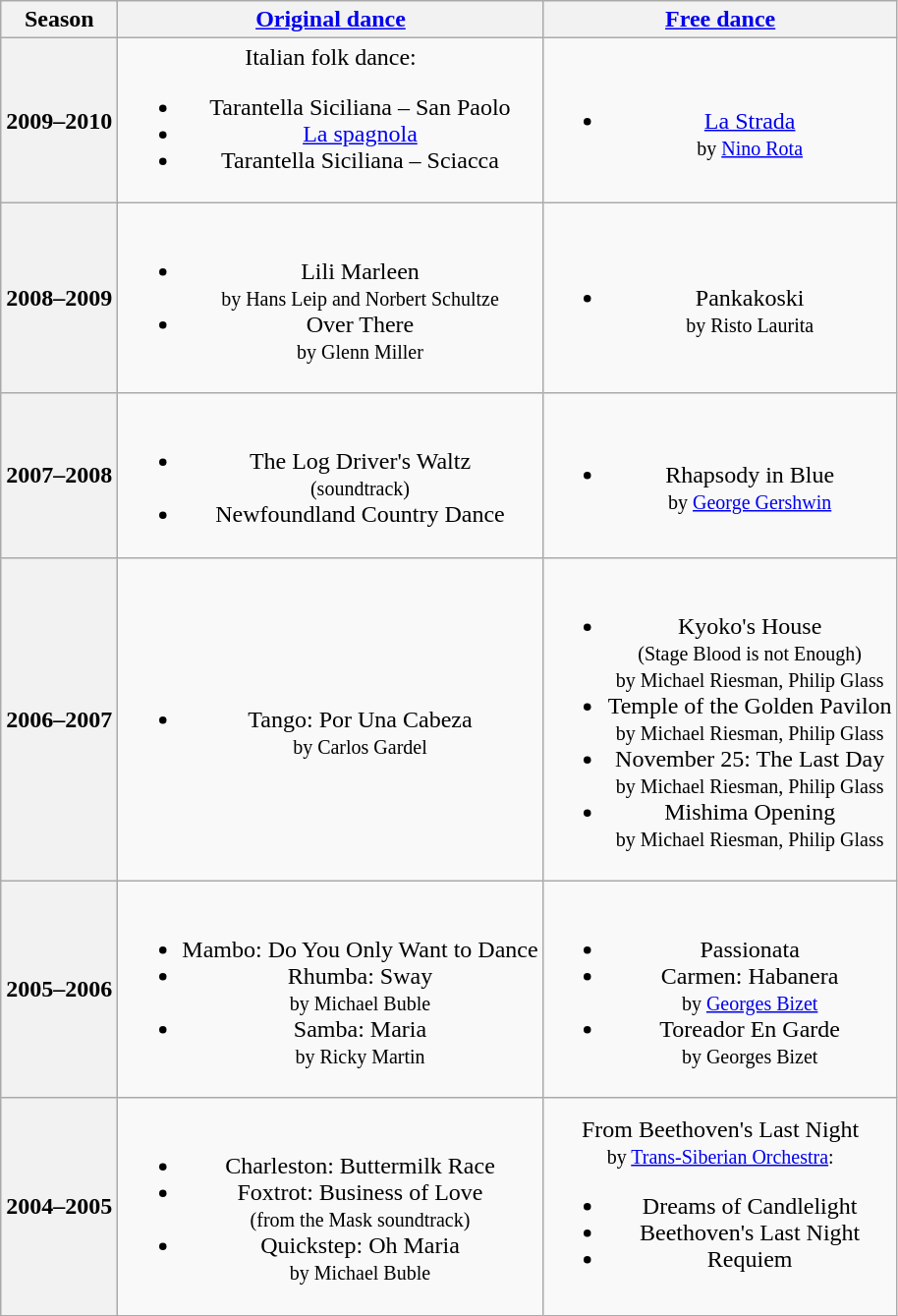<table class="wikitable" style="text-align:center">
<tr>
<th>Season</th>
<th><a href='#'>Original dance</a></th>
<th><a href='#'>Free dance</a></th>
</tr>
<tr>
<th>2009–2010</th>
<td>Italian folk dance:<br><ul><li>Tarantella Siciliana – San Paolo</li><li><a href='#'>La spagnola</a></li><li>Tarantella Siciliana – Sciacca</li></ul></td>
<td><br><ul><li><a href='#'>La Strada</a> <br><small> by <a href='#'>Nino Rota</a> </small></li></ul></td>
</tr>
<tr>
<th>2008–2009</th>
<td><br><ul><li>Lili Marleen <br><small> by Hans Leip and Norbert Schultze </small></li><li>Over There <br><small> by Glenn Miller </small></li></ul></td>
<td><br><ul><li>Pankakoski <br><small> by Risto Laurita </small></li></ul></td>
</tr>
<tr>
<th>2007–2008</th>
<td><br><ul><li>The Log Driver's Waltz <br><small> (soundtrack) </small></li><li>Newfoundland Country Dance</li></ul></td>
<td><br><ul><li>Rhapsody in Blue <br><small> by <a href='#'>George Gershwin</a> </small></li></ul></td>
</tr>
<tr>
<th>2006–2007</th>
<td><br><ul><li>Tango: Por Una Cabeza <br><small> by Carlos Gardel </small></li></ul></td>
<td><br><ul><li>Kyoko's House <br><small> (Stage Blood is not Enough) <br> by Michael Riesman, Philip Glass </small></li><li>Temple of the Golden Pavilon <br><small> by Michael Riesman, Philip Glass </small></li><li>November 25: The Last Day <br><small> by Michael Riesman, Philip Glass </small></li><li>Mishima Opening <br><small> by Michael Riesman, Philip Glass </small></li></ul></td>
</tr>
<tr>
<th>2005–2006</th>
<td><br><ul><li>Mambo: Do You Only Want to Dance</li><li>Rhumba: Sway <br><small> by Michael Buble </small></li><li>Samba: Maria <br><small> by Ricky Martin </small></li></ul></td>
<td><br><ul><li>Passionata</li><li>Carmen: Habanera <br><small> by <a href='#'>Georges Bizet</a> </small></li><li>Toreador En Garde <br><small> by Georges Bizet </small></li></ul></td>
</tr>
<tr>
<th>2004–2005</th>
<td><br><ul><li>Charleston: Buttermilk Race</li><li>Foxtrot: Business of Love <br><small> (from the Mask soundtrack) </small></li><li>Quickstep: Oh Maria <br><small> by Michael Buble </small></li></ul></td>
<td>From Beethoven's Last Night <br><small> by <a href='#'>Trans-Siberian Orchestra</a>: </small><br><ul><li>Dreams of Candlelight</li><li>Beethoven's Last Night</li><li>Requiem</li></ul></td>
</tr>
</table>
